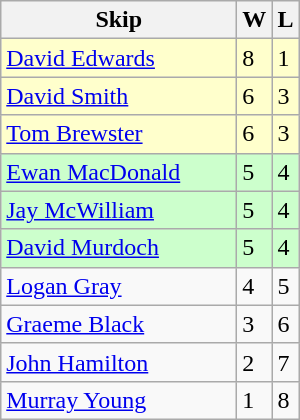<table class=wikitable>
<tr>
<th width=150>Skip</th>
<th>W</th>
<th>L</th>
</tr>
<tr bgcolor=#ffffcc>
<td><a href='#'>David Edwards</a></td>
<td>8</td>
<td>1</td>
</tr>
<tr bgcolor=#ffffcc>
<td><a href='#'>David Smith</a></td>
<td>6</td>
<td>3</td>
</tr>
<tr bgcolor=#ffffcc>
<td><a href='#'>Tom Brewster</a></td>
<td>6</td>
<td>3</td>
</tr>
<tr bgcolor=#ccffcc>
<td><a href='#'>Ewan MacDonald</a></td>
<td>5</td>
<td>4</td>
</tr>
<tr bgcolor=#ccffcc>
<td><a href='#'>Jay McWilliam</a></td>
<td>5</td>
<td>4</td>
</tr>
<tr bgcolor=#ccffcc>
<td><a href='#'>David Murdoch</a></td>
<td>5</td>
<td>4</td>
</tr>
<tr>
<td><a href='#'>Logan Gray</a></td>
<td>4</td>
<td>5</td>
</tr>
<tr>
<td><a href='#'>Graeme Black</a></td>
<td>3</td>
<td>6</td>
</tr>
<tr>
<td><a href='#'>John Hamilton</a></td>
<td>2</td>
<td>7</td>
</tr>
<tr>
<td><a href='#'>Murray Young</a></td>
<td>1</td>
<td>8</td>
</tr>
</table>
